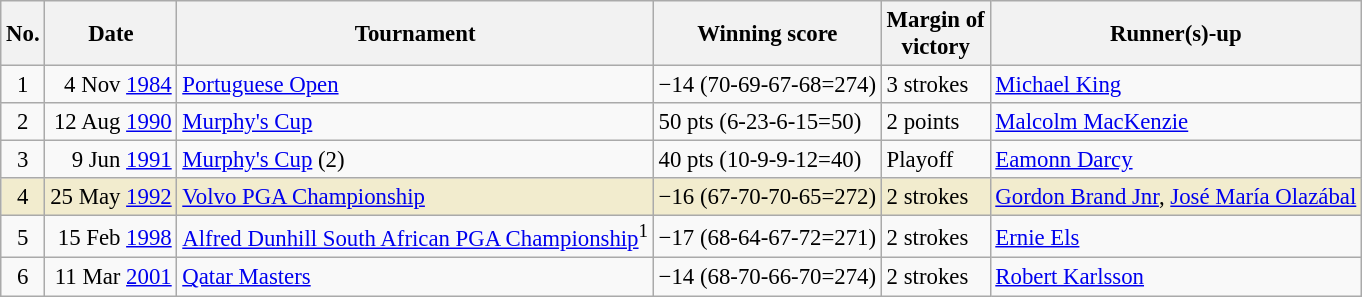<table class="wikitable" style="font-size:95%;">
<tr>
<th>No.</th>
<th>Date</th>
<th>Tournament</th>
<th>Winning score</th>
<th>Margin of<br>victory</th>
<th>Runner(s)-up</th>
</tr>
<tr>
<td align=center>1</td>
<td align=right>4 Nov <a href='#'>1984</a></td>
<td><a href='#'>Portuguese Open</a></td>
<td>−14 (70-69-67-68=274)</td>
<td>3 strokes</td>
<td> <a href='#'>Michael King</a></td>
</tr>
<tr>
<td align=center>2</td>
<td align=right>12 Aug <a href='#'>1990</a></td>
<td><a href='#'>Murphy's Cup</a></td>
<td>50 pts (6-23-6-15=50)</td>
<td>2 points</td>
<td> <a href='#'>Malcolm MacKenzie</a></td>
</tr>
<tr>
<td align=center>3</td>
<td align=right>9 Jun <a href='#'>1991</a></td>
<td><a href='#'>Murphy's Cup</a> (2)</td>
<td>40 pts (10-9-9-12=40)</td>
<td>Playoff</td>
<td> <a href='#'>Eamonn Darcy</a></td>
</tr>
<tr style="background:#f2ecce;">
<td align=center>4</td>
<td align=right>25 May <a href='#'>1992</a></td>
<td><a href='#'>Volvo PGA Championship</a></td>
<td>−16 (67-70-70-65=272)</td>
<td>2 strokes</td>
<td> <a href='#'>Gordon Brand Jnr</a>,  <a href='#'>José María Olazábal</a></td>
</tr>
<tr>
<td align=center>5</td>
<td align=right>15 Feb <a href='#'>1998</a></td>
<td><a href='#'>Alfred Dunhill South African PGA Championship</a><sup>1</sup></td>
<td>−17 (68-64-67-72=271)</td>
<td>2 strokes</td>
<td> <a href='#'>Ernie Els</a></td>
</tr>
<tr>
<td align=center>6</td>
<td align=right>11 Mar <a href='#'>2001</a></td>
<td><a href='#'>Qatar Masters</a></td>
<td>−14 (68-70-66-70=274)</td>
<td>2 strokes</td>
<td> <a href='#'>Robert Karlsson</a></td>
</tr>
</table>
